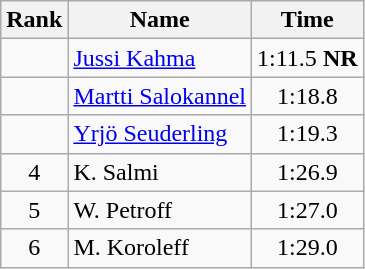<table class="wikitable" style="text-align:center">
<tr>
<th>Rank</th>
<th>Name</th>
<th>Time</th>
</tr>
<tr>
<td></td>
<td align=left><a href='#'>Jussi Kahma</a></td>
<td>1:11.5 <strong>NR</strong></td>
</tr>
<tr>
<td></td>
<td align=left><a href='#'>Martti Salokannel</a></td>
<td>1:18.8</td>
</tr>
<tr>
<td></td>
<td align=left><a href='#'>Yrjö Seuderling</a></td>
<td>1:19.3</td>
</tr>
<tr>
<td>4</td>
<td align=left>K. Salmi</td>
<td>1:26.9</td>
</tr>
<tr>
<td>5</td>
<td align=left>W. Petroff</td>
<td>1:27.0</td>
</tr>
<tr>
<td>6</td>
<td align=left>M. Koroleff</td>
<td>1:29.0</td>
</tr>
</table>
